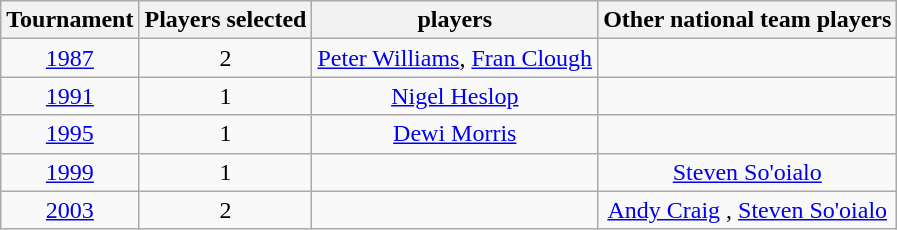<table class="wikitable sortable" style="text-align:center">
<tr>
<th>Tournament</th>
<th>Players selected</th>
<th> players</th>
<th>Other national team players</th>
</tr>
<tr>
<td><a href='#'>1987</a></td>
<td>2</td>
<td><a href='#'>Peter Williams</a>, <a href='#'>Fran Clough</a></td>
<td></td>
</tr>
<tr>
<td><a href='#'>1991</a></td>
<td>1</td>
<td><a href='#'>Nigel Heslop</a></td>
<td></td>
</tr>
<tr>
<td><a href='#'>1995</a></td>
<td>1</td>
<td><a href='#'>Dewi Morris</a></td>
<td></td>
</tr>
<tr>
<td><a href='#'>1999</a></td>
<td>1</td>
<td></td>
<td><a href='#'>Steven So'oialo</a> </td>
</tr>
<tr>
<td><a href='#'>2003</a></td>
<td>2</td>
<td></td>
<td><a href='#'>Andy Craig</a> , <a href='#'>Steven So'oialo</a> </td>
</tr>
</table>
